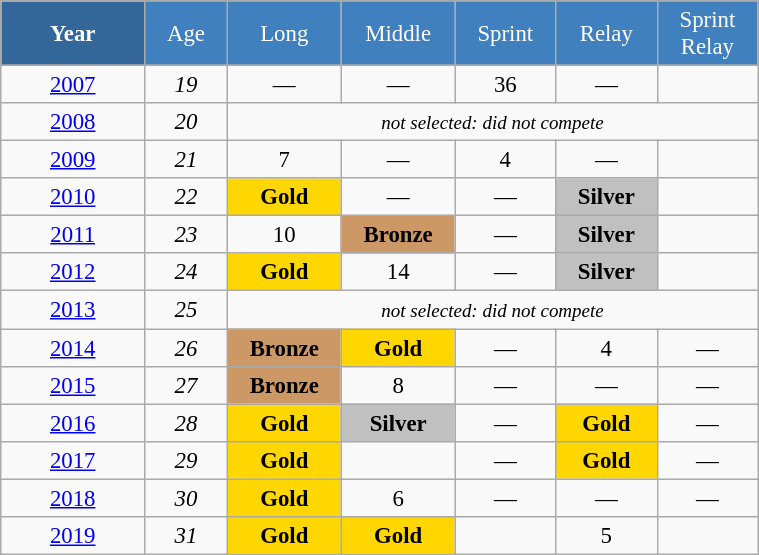<table class="wikitable" style="font-size:95%; text-align:center; border:grey solid 1px; border-collapse:collapse;" width="40%">
<tr style="background-color:#369; color:white;">
<td rowspan="2" colspan="1" width="10%"><strong>Year</strong></td>
</tr>
<tr style="background-color:#4180be; color:white;">
<td width="5%">Age</td>
<td width="5%">Long</td>
<td width="5%">Middle</td>
<td width="5%">Sprint</td>
<td width="5%">Relay</td>
<td width="5%">Sprint<br>Relay</td>
</tr>
<tr style="background-color:#8CB2D8; color:white;">
</tr>
<tr>
<td><a href='#'>2007</a></td>
<td><em>19</em></td>
<td>—</td>
<td>—</td>
<td>36</td>
<td>—</td>
<td></td>
</tr>
<tr>
<td><a href='#'>2008</a></td>
<td><em>20</em></td>
<td colspan=5><em><small>not selected: did not compete</small></em></td>
</tr>
<tr>
<td><a href='#'>2009</a></td>
<td><em>21</em></td>
<td>7</td>
<td>—</td>
<td>4</td>
<td>—</td>
<td></td>
</tr>
<tr>
<td><a href='#'>2010</a></td>
<td><em>22</em></td>
<td style="background:gold;"><strong>Gold</strong></td>
<td>—</td>
<td>—</td>
<td style="background:silver;"><strong>Silver</strong></td>
<td></td>
</tr>
<tr>
<td><a href='#'>2011</a></td>
<td><em>23</em></td>
<td>10</td>
<td style="background:#c96;"><strong>Bronze</strong></td>
<td>—</td>
<td style="background:silver;"><strong>Silver</strong></td>
<td></td>
</tr>
<tr>
<td><a href='#'>2012</a></td>
<td><em>24</em></td>
<td style="background:gold;"><strong>Gold</strong></td>
<td>14</td>
<td>—</td>
<td style="background:silver;"><strong>Silver</strong></td>
<td></td>
</tr>
<tr>
<td><a href='#'>2013</a></td>
<td><em>25</em></td>
<td colspan=5><em><small>not selected: did not compete</small></em></td>
</tr>
<tr>
<td><a href='#'>2014</a></td>
<td><em>26</em></td>
<td style="background:#c96;"><strong>Bronze</strong></td>
<td style="background:gold;"><strong>Gold</strong></td>
<td>—</td>
<td>4</td>
<td>—</td>
</tr>
<tr>
<td><a href='#'>2015</a></td>
<td><em>27</em></td>
<td style="background:#c96;"><strong>Bronze</strong></td>
<td>8</td>
<td>—</td>
<td>—</td>
<td>—</td>
</tr>
<tr>
<td><a href='#'>2016</a></td>
<td><em>28</em></td>
<td style="background:gold;"><strong>Gold</strong></td>
<td style="background:silver;"><strong>Silver</strong></td>
<td>—</td>
<td style="background:gold;"><strong>Gold</strong></td>
<td>—</td>
</tr>
<tr>
<td><a href='#'>2017</a></td>
<td><em>29</em></td>
<td style="background:gold;"><strong>Gold</strong></td>
<td></td>
<td>—</td>
<td style="background:gold;"><strong>Gold</strong></td>
<td>—</td>
</tr>
<tr>
<td><a href='#'>2018</a></td>
<td><em>30</em></td>
<td style="background:gold;"><strong>Gold</strong></td>
<td>6</td>
<td>—</td>
<td>—</td>
<td>—</td>
</tr>
<tr>
<td><a href='#'>2019</a></td>
<td><em>31</em></td>
<td bgcolor=gold><strong>Gold</strong></td>
<td bgcolor=gold><strong>Gold</strong></td>
<td></td>
<td>5</td>
<td></td>
</tr>
</table>
